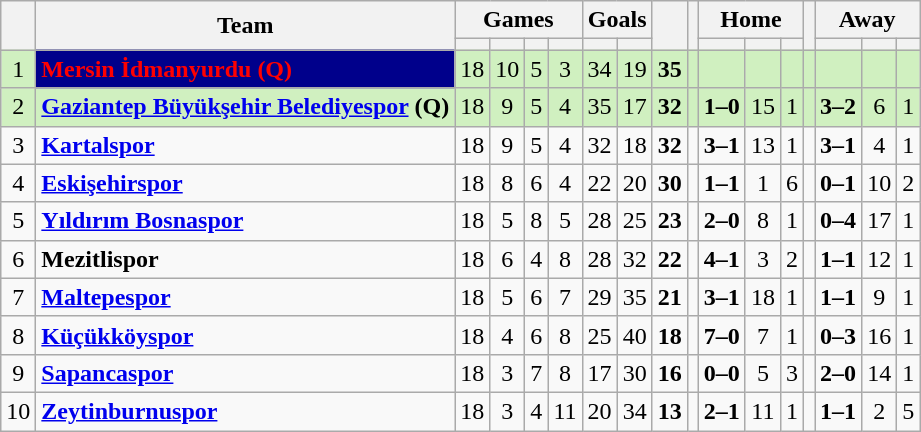<table class="wikitable" style="text-align: center;">
<tr>
<th rowspan=2></th>
<th rowspan=2>Team</th>
<th colspan=4>Games</th>
<th colspan=2>Goals</th>
<th rowspan=2></th>
<th rowspan=2></th>
<th colspan=3>Home</th>
<th rowspan=2></th>
<th colspan=3>Away</th>
</tr>
<tr>
<th></th>
<th></th>
<th></th>
<th></th>
<th></th>
<th></th>
<th></th>
<th></th>
<th></th>
<th></th>
<th></th>
<th></th>
</tr>
<tr>
<td bgcolor="#D0F0C0">1</td>
<td align="left" bgcolor="#00008B" style="color:red;"><strong>Mersin İdmanyurdu (Q)</strong></td>
<td bgcolor="#D0F0C0">18</td>
<td bgcolor="#D0F0C0">10</td>
<td bgcolor="#D0F0C0">5</td>
<td bgcolor="#D0F0C0">3</td>
<td bgcolor="#D0F0C0">34</td>
<td bgcolor="#D0F0C0">19</td>
<td bgcolor="#D0F0C0"><strong>35</strong></td>
<td bgcolor="#D0F0C0"></td>
<td bgcolor="#D0F0C0"></td>
<td bgcolor="#D0F0C0"></td>
<td bgcolor="#D0F0C0"></td>
<td bgcolor="#D0F0C0"></td>
<td bgcolor="#D0F0C0"></td>
<td bgcolor="#D0F0C0"></td>
<td bgcolor="#D0F0C0"></td>
</tr>
<tr>
<td bgcolor="#D0F0C0">2</td>
<td align="left" bgcolor="#D0F0C0"><strong><a href='#'>Gaziantep Büyükşehir Belediyespor</a> (Q)</strong></td>
<td bgcolor="#D0F0C0">18</td>
<td bgcolor="#D0F0C0">9</td>
<td bgcolor="#D0F0C">5</td>
<td bgcolor="#D0F0C0">4</td>
<td bgcolor="#D0F0C0">35</td>
<td bgcolor="#D0F0C0">17</td>
<td bgcolor="#D0F0C0"><strong>32</strong></td>
<td bgcolor="#D0F0C0"></td>
<td bgcolor="#D0F0C0"><strong>1–0</strong></td>
<td bgcolor="#D0F0C0">15</td>
<td bgcolor="#D0F0C0">1</td>
<td bgcolor="#D0F0C0"></td>
<td bgcolor="#D0F0C0"><strong>3–2</strong></td>
<td bgcolor="#D0F0C0">6</td>
<td bgcolor="#D0F0C0">1</td>
</tr>
<tr>
<td>3</td>
<td align="left"><strong><a href='#'>Kartalspor</a></strong></td>
<td>18</td>
<td>9</td>
<td>5</td>
<td>4</td>
<td>32</td>
<td>18</td>
<td><strong>32</strong></td>
<td></td>
<td><strong>3–1</strong></td>
<td>13</td>
<td>1</td>
<td></td>
<td><strong>3–1</strong></td>
<td>4</td>
<td>1</td>
</tr>
<tr>
<td>4</td>
<td align="left"><strong><a href='#'>Eskişehirspor</a></strong></td>
<td>18</td>
<td>8</td>
<td>6</td>
<td>4</td>
<td>22</td>
<td>20</td>
<td><strong>30</strong></td>
<td></td>
<td><strong>1–1</strong></td>
<td>1</td>
<td>6</td>
<td></td>
<td><strong>0–1</strong></td>
<td>10</td>
<td>2</td>
</tr>
<tr>
<td>5</td>
<td align="left"><strong><a href='#'>Yıldırım Bosnaspor</a></strong></td>
<td>18</td>
<td>5</td>
<td>8</td>
<td>5</td>
<td>28</td>
<td>25</td>
<td><strong>23</strong></td>
<td></td>
<td><strong>2–0</strong></td>
<td>8</td>
<td>1</td>
<td></td>
<td><strong>0–4</strong></td>
<td>17</td>
<td>1</td>
</tr>
<tr>
<td>6</td>
<td align="left"><strong>Mezitlispor</strong></td>
<td>18</td>
<td>6</td>
<td>4</td>
<td>8</td>
<td>28</td>
<td>32</td>
<td><strong>22</strong></td>
<td></td>
<td><strong>4–1</strong></td>
<td>3</td>
<td>2</td>
<td></td>
<td><strong>1–1</strong></td>
<td>12</td>
<td>1</td>
</tr>
<tr>
<td>7</td>
<td align="left"><strong><a href='#'>Maltepespor</a></strong></td>
<td>18</td>
<td>5</td>
<td>6</td>
<td>7</td>
<td>29</td>
<td>35</td>
<td><strong>21</strong></td>
<td></td>
<td><strong>3–1</strong></td>
<td>18</td>
<td>1</td>
<td></td>
<td><strong>1–1</strong></td>
<td>9</td>
<td>1</td>
</tr>
<tr>
<td>8</td>
<td align="left"><strong><a href='#'>Küçükköyspor</a></strong></td>
<td>18</td>
<td>4</td>
<td>6</td>
<td>8</td>
<td>25</td>
<td>40</td>
<td><strong>18</strong></td>
<td></td>
<td><strong>7–0</strong></td>
<td>7</td>
<td>1</td>
<td></td>
<td><strong>0–3</strong></td>
<td>16</td>
<td>1</td>
</tr>
<tr>
<td>9</td>
<td align="left"><strong><a href='#'>Sapancaspor</a></strong></td>
<td>18</td>
<td>3</td>
<td>7</td>
<td>8</td>
<td>17</td>
<td>30</td>
<td><strong>16</strong></td>
<td></td>
<td><strong>0–0</strong></td>
<td>5</td>
<td>3</td>
<td></td>
<td><strong>2–0</strong></td>
<td>14</td>
<td>1</td>
</tr>
<tr>
<td>10</td>
<td align="left"><strong><a href='#'>Zeytinburnuspor</a></strong></td>
<td>18</td>
<td>3</td>
<td>4</td>
<td>11</td>
<td>20</td>
<td>34</td>
<td><strong>13</strong></td>
<td></td>
<td><strong>2–1</strong></td>
<td>11</td>
<td>1</td>
<td></td>
<td><strong>1–1</strong></td>
<td>2</td>
<td>5</td>
</tr>
</table>
